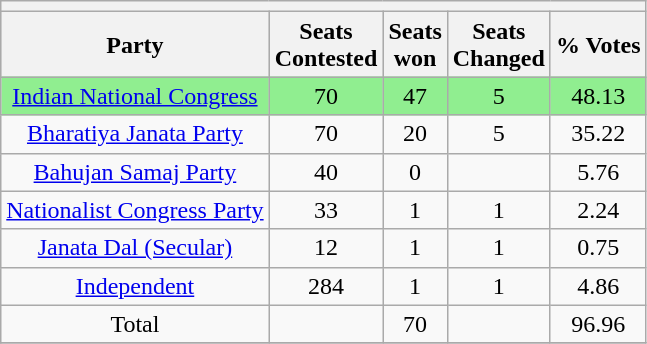<table class="wikitable sortable" style="text-align:center;">
<tr>
<th colspan=10></th>
</tr>
<tr bgcolor="#cccccc">
<th>Party</th>
<th>Seats<br>Contested</th>
<th>Seats<br>won</th>
<th>Seats<br> Changed</th>
<th>% Votes</th>
</tr>
<tr style="background: #90EE90;">
<td><a href='#'>Indian National Congress</a></td>
<td>70</td>
<td>47</td>
<td> 5</td>
<td>48.13</td>
</tr>
<tr>
<td><a href='#'>Bharatiya Janata Party</a></td>
<td>70</td>
<td>20</td>
<td> 5</td>
<td>35.22</td>
</tr>
<tr>
<td><a href='#'>Bahujan Samaj Party</a></td>
<td>40</td>
<td>0</td>
<td></td>
<td>5.76</td>
</tr>
<tr>
<td><a href='#'>Nationalist Congress Party</a></td>
<td>33</td>
<td>1</td>
<td> 1</td>
<td>2.24</td>
</tr>
<tr>
<td><a href='#'>Janata Dal (Secular)</a></td>
<td>12</td>
<td>1</td>
<td> 1</td>
<td>0.75</td>
</tr>
<tr>
<td><a href='#'>Independent</a></td>
<td>284</td>
<td>1</td>
<td> 1</td>
<td>4.86</td>
</tr>
<tr>
<td>Total</td>
<td></td>
<td>70</td>
<td></td>
<td>96.96</td>
</tr>
<tr>
</tr>
</table>
